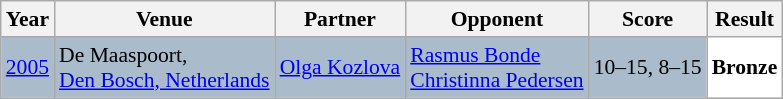<table class="sortable wikitable" style="font-size: 90%;">
<tr>
<th>Year</th>
<th>Venue</th>
<th>Partner</th>
<th>Opponent</th>
<th>Score</th>
<th>Result</th>
</tr>
<tr style="background:#AABBCC">
<td align="center"><a href='#'>2005</a></td>
<td align="left">De Maaspoort,<br><a href='#'>Den Bosch, Netherlands</a></td>
<td align="left"> <a href='#'>Olga Kozlova</a></td>
<td align="left"> <a href='#'>Rasmus Bonde</a> <br>  <a href='#'>Christinna Pedersen</a></td>
<td align="left">10–15, 8–15</td>
<td style="text-align:left; background:white"> <strong>Bronze</strong></td>
</tr>
</table>
